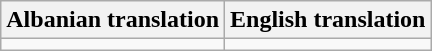<table class="wikitable">
<tr>
<th>Albanian translation</th>
<th>English translation</th>
</tr>
<tr style="vertical-align:top; white-space:nowrap;">
<td></td>
<td></td>
</tr>
</table>
